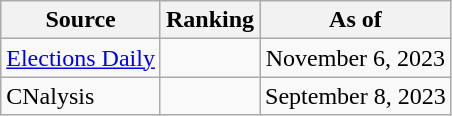<table class="wikitable" style="text-align:center">
<tr>
<th>Source</th>
<th>Ranking</th>
<th>As of</th>
</tr>
<tr>
<td align=left><a href='#'>Elections Daily</a></td>
<td></td>
<td>November 6, 2023</td>
</tr>
<tr>
<td align=left>CNalysis</td>
<td></td>
<td>September 8, 2023</td>
</tr>
</table>
